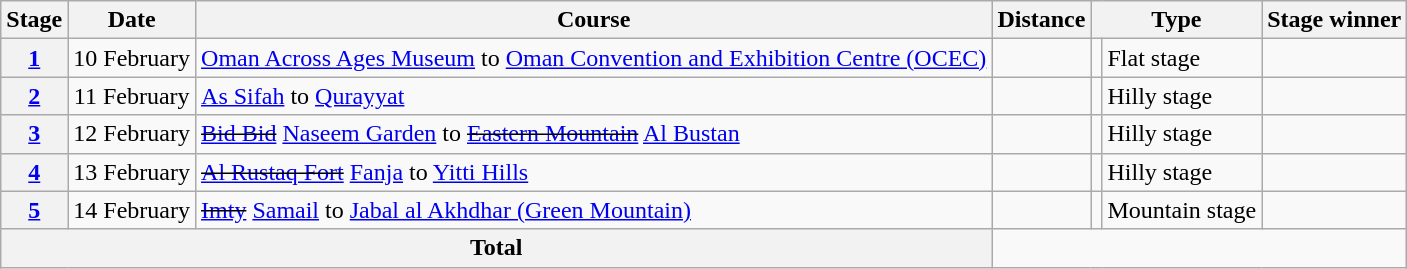<table class="wikitable">
<tr>
<th scope="col">Stage</th>
<th scope="col">Date</th>
<th scope="col">Course</th>
<th scope="col">Distance</th>
<th scope="col" colspan="2">Type</th>
<th scope="col">Stage winner</th>
</tr>
<tr>
<th scope="row"><a href='#'>1</a></th>
<td style="text-align:center;">10 February</td>
<td><a href='#'>Oman Across Ages Museum</a> to <a href='#'>Oman Convention and Exhibition Centre (OCEC)</a></td>
<td style="text-align:center;"></td>
<td></td>
<td>Flat stage</td>
<td></td>
</tr>
<tr>
<th scope="row"><a href='#'>2</a></th>
<td style="text-align:center;">11 February</td>
<td><a href='#'>As Sifah</a> to <a href='#'>Qurayyat</a></td>
<td style="text-align:center;"></td>
<td></td>
<td>Hilly stage</td>
<td></td>
</tr>
<tr>
<th scope="row"><a href='#'>3</a></th>
<td style="text-align:center;">12 February</td>
<td><s><a href='#'>Bid Bid</a></s> <a href='#'>Naseem Garden</a> to <s><a href='#'>Eastern Mountain</a></s> <a href='#'>Al Bustan</a></td>
<td style="text-align:center;"><s></s> </td>
<td></td>
<td>Hilly stage</td>
<td></td>
</tr>
<tr>
<th scope="row"><a href='#'>4</a></th>
<td style="text-align:center;">13 February</td>
<td><s><a href='#'>Al Rustaq Fort</a></s> <a href='#'>Fanja</a> to <a href='#'>Yitti Hills</a></td>
<td style="text-align:center;"><s></s> </td>
<td></td>
<td>Hilly stage</td>
<td></td>
</tr>
<tr>
<th scope="row"><a href='#'>5</a></th>
<td style="text-align:center;">14 February</td>
<td><s><a href='#'>Imty</a></s> <a href='#'>Samail</a> to <a href='#'>Jabal al Akhdhar (Green Mountain)</a></td>
<td style="text-align:center;"><s></s> </td>
<td></td>
<td>Mountain stage</td>
<td></td>
</tr>
<tr>
<th colspan="3">Total</th>
<td colspan="4" style="text-align:center;"></td>
</tr>
</table>
